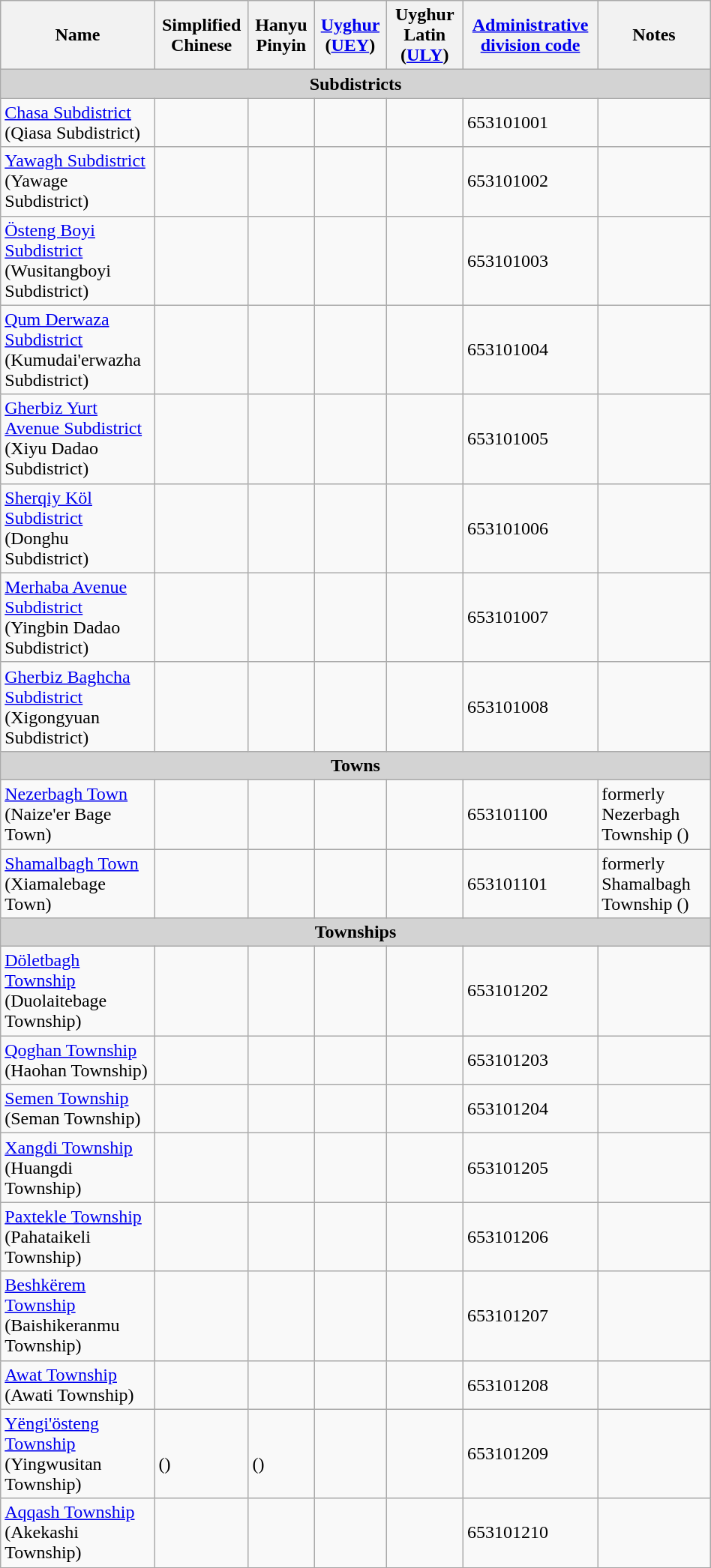<table class="wikitable" align="center" style="width:50%; border="1">
<tr>
<th>Name</th>
<th>Simplified Chinese</th>
<th>Hanyu Pinyin</th>
<th><a href='#'>Uyghur</a> (<a href='#'>UEY</a>)</th>
<th>Uyghur Latin (<a href='#'>ULY</a>)</th>
<th><a href='#'>Administrative division code</a></th>
<th>Notes</th>
</tr>
<tr>
<td colspan="8"  style="text-align:center; background:#d3d3d3;"><strong>Subdistricts</strong></td>
</tr>
<tr --------->
<td><a href='#'>Chasa Subdistrict</a><br>(Qiasa Subdistrict)</td>
<td></td>
<td></td>
<td></td>
<td></td>
<td>653101001</td>
<td></td>
</tr>
<tr>
<td><a href='#'>Yawagh Subdistrict</a><br>(Yawage Subdistrict)</td>
<td></td>
<td></td>
<td></td>
<td></td>
<td>653101002</td>
<td></td>
</tr>
<tr>
<td><a href='#'>Östeng Boyi Subdistrict</a><br>(Wusitangboyi Subdistrict)</td>
<td></td>
<td></td>
<td></td>
<td></td>
<td>653101003</td>
<td></td>
</tr>
<tr>
<td><a href='#'>Qum Derwaza Subdistrict</a><br>(Kumudai'erwazha Subdistrict)</td>
<td></td>
<td></td>
<td></td>
<td></td>
<td>653101004</td>
<td></td>
</tr>
<tr>
<td><a href='#'>Gherbiz Yurt Avenue Subdistrict</a><br>(Xiyu Dadao Subdistrict)</td>
<td></td>
<td></td>
<td></td>
<td></td>
<td>653101005</td>
<td></td>
</tr>
<tr>
<td><a href='#'>Sherqiy Köl Subdistrict</a><br>(Donghu Subdistrict)</td>
<td></td>
<td></td>
<td></td>
<td></td>
<td>653101006</td>
<td></td>
</tr>
<tr>
<td><a href='#'>Merhaba Avenue Subdistrict</a><br>(Yingbin Dadao Subdistrict)</td>
<td></td>
<td></td>
<td></td>
<td></td>
<td>653101007</td>
<td></td>
</tr>
<tr>
<td><a href='#'>Gherbiz Baghcha Subdistrict</a><br>(Xigongyuan Subdistrict)</td>
<td></td>
<td></td>
<td></td>
<td></td>
<td>653101008</td>
<td></td>
</tr>
<tr --------->
<td colspan="8"  style="text-align:center; background:#d3d3d3;"><strong>Towns</strong></td>
</tr>
<tr --------->
<td><a href='#'>Nezerbagh Town</a><br>(Naize'er Bage Town)</td>
<td></td>
<td></td>
<td></td>
<td></td>
<td>653101100</td>
<td>formerly Nezerbagh Township ()</td>
</tr>
<tr>
<td><a href='#'>Shamalbagh Town</a><br>(Xiamalebage Town)</td>
<td></td>
<td></td>
<td></td>
<td></td>
<td>653101101</td>
<td>formerly Shamalbagh Township ()</td>
</tr>
<tr --------->
<td colspan="8"  style="text-align:center; background:#d3d3d3;"><strong>Townships</strong></td>
</tr>
<tr --------->
<td><a href='#'>Döletbagh Township</a><br>(Duolaitebage Township)</td>
<td></td>
<td></td>
<td></td>
<td></td>
<td>653101202</td>
<td></td>
</tr>
<tr>
<td><a href='#'>Qoghan Township</a><br>(Haohan Township)</td>
<td></td>
<td></td>
<td></td>
<td></td>
<td>653101203</td>
<td></td>
</tr>
<tr>
<td><a href='#'>Semen Township</a><br>(Seman Township)</td>
<td></td>
<td></td>
<td></td>
<td></td>
<td>653101204</td>
<td></td>
</tr>
<tr>
<td><a href='#'>Xangdi Township</a><br>(Huangdi Township)</td>
<td></td>
<td></td>
<td></td>
<td></td>
<td>653101205</td>
<td></td>
</tr>
<tr>
<td><a href='#'>Paxtekle Township</a><br>(Pahataikeli Township)</td>
<td></td>
<td></td>
<td></td>
<td></td>
<td>653101206</td>
<td></td>
</tr>
<tr>
<td><a href='#'>Beshkërem Township</a><br>(Baishikeranmu Township)</td>
<td></td>
<td></td>
<td></td>
<td></td>
<td>653101207</td>
<td></td>
</tr>
<tr>
<td><a href='#'>Awat Township</a><br>(Awati Township)</td>
<td></td>
<td></td>
<td></td>
<td></td>
<td>653101208</td>
<td></td>
</tr>
<tr>
<td><a href='#'>Yëngi'östeng Township</a><br>(Yingwusitan Township)</td>
<td><br>()</td>
<td><br>()</td>
<td></td>
<td></td>
<td>653101209</td>
<td></td>
</tr>
<tr>
<td><a href='#'>Aqqash Township</a><br>(Akekashi Township)</td>
<td></td>
<td></td>
<td></td>
<td></td>
<td>653101210</td>
<td></td>
</tr>
<tr>
</tr>
</table>
